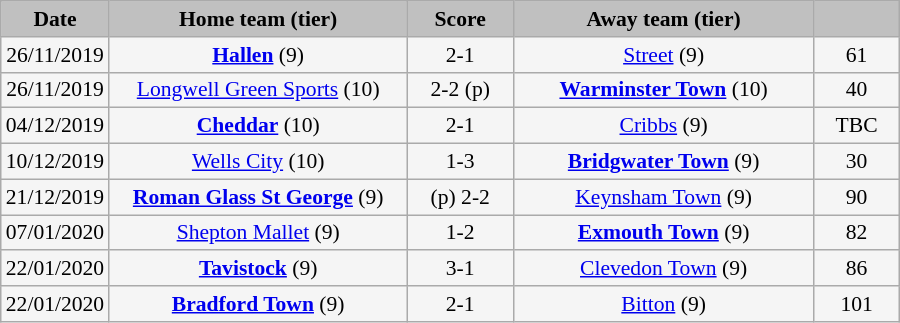<table class="wikitable" style="width: 600px; background:WhiteSmoke; text-align:center; font-size:90%">
<tr>
<td scope="col" style="width:  5.00%; background:silver;"><strong>Date</strong></td>
<td scope="col" style="width: 36.25%; background:silver;"><strong>Home team (tier)</strong></td>
<td scope="col" style="width: 12.50%; background:silver;"><strong>Score</strong></td>
<td scope="col" style="width: 36.25%; background:silver;"><strong>Away team (tier)</strong></td>
<td scope="col" style="width: 10.00%; background:silver;"><strong></strong></td>
</tr>
<tr>
<td>26/11/2019</td>
<td><strong><a href='#'>Hallen</a></strong> (9)</td>
<td>2-1</td>
<td><a href='#'>Street</a> (9)</td>
<td>61</td>
</tr>
<tr>
<td>26/11/2019</td>
<td><a href='#'>Longwell Green Sports</a> (10)</td>
<td>2-2 (p)</td>
<td><strong><a href='#'>Warminster Town</a></strong> (10)</td>
<td>40</td>
</tr>
<tr>
<td>04/12/2019</td>
<td><strong><a href='#'>Cheddar</a></strong> (10)</td>
<td>2-1</td>
<td><a href='#'>Cribbs</a> (9)</td>
<td>TBC</td>
</tr>
<tr>
<td>10/12/2019</td>
<td><a href='#'>Wells City</a> (10)</td>
<td>1-3</td>
<td><strong><a href='#'>Bridgwater Town</a></strong> (9)</td>
<td>30</td>
</tr>
<tr>
<td>21/12/2019</td>
<td><strong><a href='#'>Roman Glass St George</a></strong> (9)</td>
<td>(p) 2-2</td>
<td><a href='#'>Keynsham Town</a> (9)</td>
<td>90</td>
</tr>
<tr>
<td>07/01/2020</td>
<td><a href='#'>Shepton Mallet</a> (9)</td>
<td>1-2</td>
<td><strong><a href='#'>Exmouth Town</a></strong> (9)</td>
<td>82</td>
</tr>
<tr>
<td>22/01/2020</td>
<td><strong><a href='#'>Tavistock</a></strong> (9)</td>
<td>3-1</td>
<td><a href='#'>Clevedon Town</a> (9)</td>
<td>86</td>
</tr>
<tr>
<td>22/01/2020</td>
<td><strong><a href='#'>Bradford Town</a></strong> (9)</td>
<td>2-1</td>
<td><a href='#'>Bitton</a> (9)</td>
<td>101</td>
</tr>
</table>
